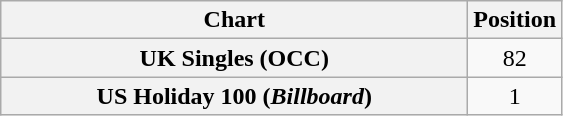<table class="wikitable plainrowheaders sortable" style="text-align:center">
<tr>
<th scope="col" style="width:19em;">Chart</th>
<th scope="col">Position</th>
</tr>
<tr>
<th scope="row">UK Singles (OCC)</th>
<td>82</td>
</tr>
<tr>
<th scope="row">US Holiday 100 (<em>Billboard</em>)</th>
<td>1</td>
</tr>
</table>
